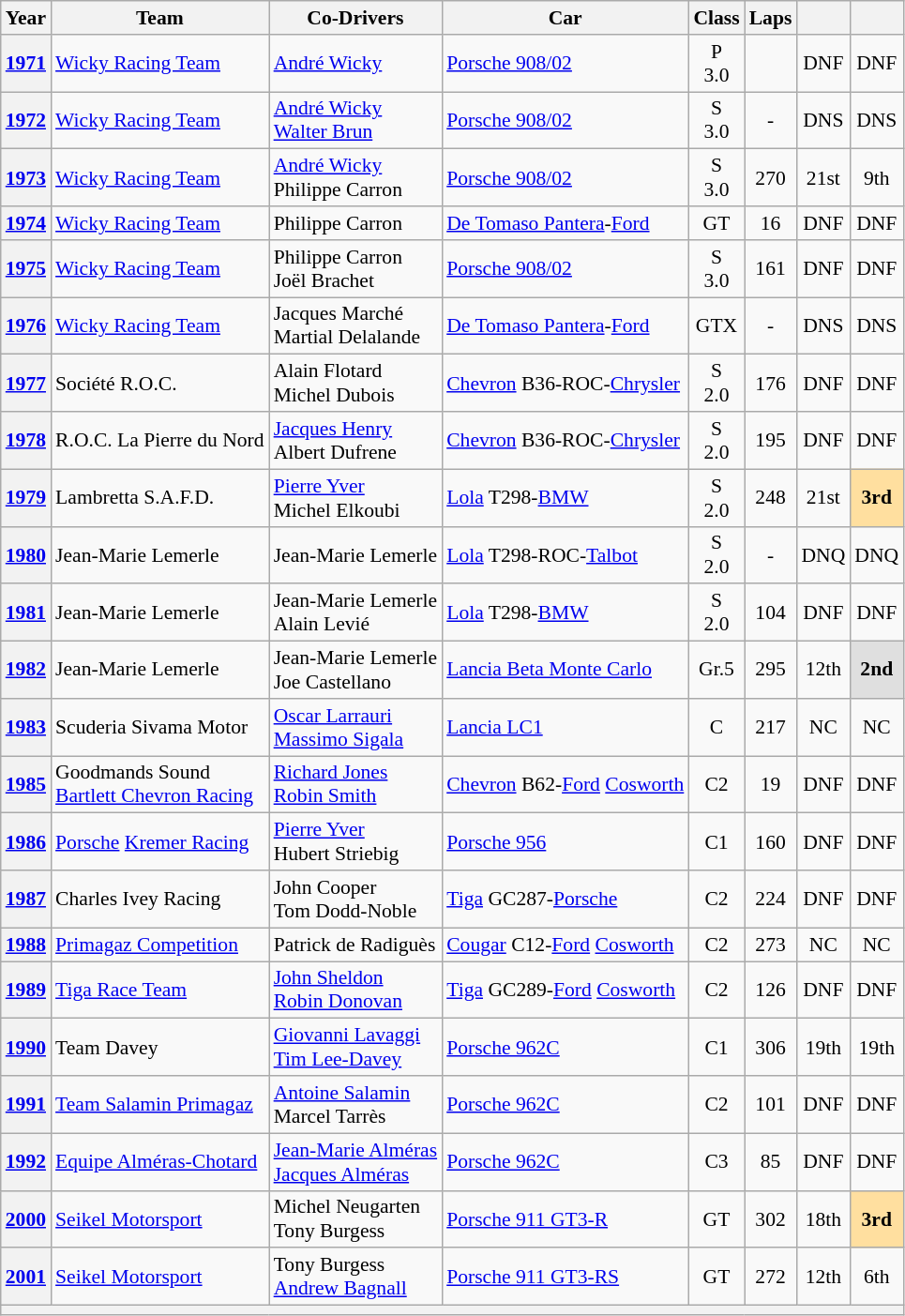<table class="wikitable" style="text-align:center; font-size:90%">
<tr>
<th>Year</th>
<th>Team</th>
<th>Co-Drivers</th>
<th>Car</th>
<th>Class</th>
<th>Laps</th>
<th></th>
<th></th>
</tr>
<tr>
<th><a href='#'>1971</a></th>
<td align="left"> <a href='#'>Wicky Racing Team</a></td>
<td align="left"> <a href='#'>André Wicky</a></td>
<td align="left"><a href='#'>Porsche 908/02</a></td>
<td>P<br>3.0</td>
<td></td>
<td>DNF</td>
<td>DNF</td>
</tr>
<tr>
<th><a href='#'>1972</a></th>
<td align="left"> <a href='#'>Wicky Racing Team</a></td>
<td align="left"> <a href='#'>André Wicky</a><br> <a href='#'>Walter Brun</a></td>
<td align="left"><a href='#'>Porsche 908/02</a></td>
<td>S<br>3.0</td>
<td>-</td>
<td>DNS</td>
<td>DNS</td>
</tr>
<tr>
<th><a href='#'>1973</a></th>
<td align="left"> <a href='#'>Wicky Racing Team</a></td>
<td align="left"> <a href='#'>André Wicky</a><br> Philippe Carron</td>
<td align="left"><a href='#'>Porsche 908/02</a></td>
<td>S<br>3.0</td>
<td>270</td>
<td>21st</td>
<td>9th</td>
</tr>
<tr>
<th><a href='#'>1974</a></th>
<td align="left"> <a href='#'>Wicky Racing Team</a></td>
<td align="left"> Philippe Carron</td>
<td align="left"><a href='#'>De Tomaso Pantera</a>-<a href='#'>Ford</a></td>
<td>GT</td>
<td>16</td>
<td>DNF</td>
<td>DNF</td>
</tr>
<tr>
<th><a href='#'>1975</a></th>
<td align="left"> <a href='#'>Wicky Racing Team</a></td>
<td align="left"> Philippe Carron<br> Joël Brachet</td>
<td align="left"><a href='#'>Porsche 908/02</a></td>
<td>S<br>3.0</td>
<td>161</td>
<td>DNF</td>
<td>DNF</td>
</tr>
<tr>
<th><a href='#'>1976</a></th>
<td align="left"> <a href='#'>Wicky Racing Team</a></td>
<td align="left"> Jacques Marché<br> Martial Delalande</td>
<td align="left"><a href='#'>De Tomaso Pantera</a>-<a href='#'>Ford</a></td>
<td>GTX</td>
<td>-</td>
<td>DNS</td>
<td>DNS</td>
</tr>
<tr>
<th><a href='#'>1977</a></th>
<td align="left"> Société R.O.C.</td>
<td align="left"> Alain Flotard<br>  Michel Dubois</td>
<td align="left"><a href='#'>Chevron</a> B36-ROC-<a href='#'>Chrysler</a></td>
<td>S<br>2.0</td>
<td>176</td>
<td>DNF</td>
<td>DNF</td>
</tr>
<tr>
<th><a href='#'>1978</a></th>
<td align="left"> R.O.C. La Pierre du Nord</td>
<td align="left"> <a href='#'>Jacques Henry</a><br> Albert Dufrene</td>
<td align="left"><a href='#'>Chevron</a> B36-ROC-<a href='#'>Chrysler</a></td>
<td>S<br>2.0</td>
<td>195</td>
<td>DNF</td>
<td>DNF</td>
</tr>
<tr>
<th><a href='#'>1979</a></th>
<td align="left"> Lambretta S.A.F.D.</td>
<td align="left"> <a href='#'>Pierre Yver</a><br> Michel Elkoubi</td>
<td align="left"><a href='#'>Lola</a> T298-<a href='#'>BMW</a></td>
<td>S<br>2.0</td>
<td>248</td>
<td>21st</td>
<td style="background:#FFDF9F"><strong>3rd</strong></td>
</tr>
<tr>
<th><a href='#'>1980</a></th>
<td align="left"> Jean-Marie Lemerle</td>
<td align="left"> Jean-Marie Lemerle</td>
<td align="left"><a href='#'>Lola</a> T298-ROC-<a href='#'>Talbot</a></td>
<td>S<br>2.0</td>
<td>-</td>
<td>DNQ</td>
<td>DNQ</td>
</tr>
<tr>
<th><a href='#'>1981</a></th>
<td align="left"> Jean-Marie Lemerle</td>
<td align="left"> Jean-Marie Lemerle<br> Alain Levié</td>
<td align="left"><a href='#'>Lola</a> T298-<a href='#'>BMW</a></td>
<td>S<br>2.0</td>
<td>104</td>
<td>DNF</td>
<td>DNF</td>
</tr>
<tr>
<th><a href='#'>1982</a></th>
<td align="left"> Jean-Marie Lemerle</td>
<td align="left"> Jean-Marie Lemerle<br> Joe Castellano</td>
<td align="left"><a href='#'>Lancia Beta Monte Carlo</a></td>
<td>Gr.5</td>
<td>295</td>
<td>12th</td>
<td style="background:#DFDFDF"><strong>2nd</strong></td>
</tr>
<tr>
<th><a href='#'>1983</a></th>
<td align="left"> Scuderia Sivama Motor</td>
<td align="left"> <a href='#'>Oscar Larrauri</a><br> <a href='#'>Massimo Sigala</a></td>
<td align="left"><a href='#'>Lancia LC1</a></td>
<td>C</td>
<td>217</td>
<td>NC</td>
<td>NC</td>
</tr>
<tr>
<th><a href='#'>1985</a></th>
<td align="left"> Goodmands Sound<br> <a href='#'>Bartlett Chevron Racing</a></td>
<td align="left"> <a href='#'>Richard Jones</a><br> <a href='#'>Robin Smith</a></td>
<td align="left"><a href='#'>Chevron</a> B62-<a href='#'>Ford</a> <a href='#'>Cosworth</a></td>
<td>C2</td>
<td>19</td>
<td>DNF</td>
<td>DNF</td>
</tr>
<tr>
<th><a href='#'>1986</a></th>
<td align="left"> <a href='#'>Porsche</a> <a href='#'>Kremer Racing</a></td>
<td align="left"> <a href='#'>Pierre Yver</a><br> Hubert Striebig</td>
<td align="left"><a href='#'>Porsche 956</a></td>
<td>C1</td>
<td>160</td>
<td>DNF</td>
<td>DNF</td>
</tr>
<tr>
<th><a href='#'>1987</a></th>
<td align="left"> Charles Ivey Racing</td>
<td align="left"> John Cooper<br> Tom Dodd-Noble</td>
<td align="left"><a href='#'>Tiga</a> GC287-<a href='#'>Porsche</a></td>
<td>C2</td>
<td>224</td>
<td>DNF</td>
<td>DNF</td>
</tr>
<tr>
<th><a href='#'>1988</a></th>
<td align="left"> <a href='#'>Primagaz Competition</a></td>
<td align="left"> Patrick de Radiguès</td>
<td align="left"><a href='#'>Cougar</a> C12-<a href='#'>Ford</a> <a href='#'>Cosworth</a></td>
<td>C2</td>
<td>273</td>
<td>NC</td>
<td>NC</td>
</tr>
<tr>
<th><a href='#'>1989</a></th>
<td align="left"> <a href='#'>Tiga Race Team</a></td>
<td align="left"> <a href='#'>John Sheldon</a><br> <a href='#'>Robin Donovan</a></td>
<td align="left"><a href='#'>Tiga</a> GC289-<a href='#'>Ford</a> <a href='#'>Cosworth</a></td>
<td>C2</td>
<td>126</td>
<td>DNF</td>
<td>DNF</td>
</tr>
<tr>
<th><a href='#'>1990</a></th>
<td align="left"> Team Davey</td>
<td align="left"> <a href='#'>Giovanni Lavaggi</a><br> <a href='#'>Tim Lee-Davey</a></td>
<td align="left"><a href='#'>Porsche 962C</a></td>
<td>C1</td>
<td>306</td>
<td>19th</td>
<td>19th</td>
</tr>
<tr>
<th><a href='#'>1991</a></th>
<td align="left"> <a href='#'>Team Salamin Primagaz</a></td>
<td align="left"> <a href='#'>Antoine Salamin</a><br> Marcel Tarrès</td>
<td align="left"><a href='#'>Porsche 962C</a></td>
<td>C2</td>
<td>101</td>
<td>DNF</td>
<td>DNF</td>
</tr>
<tr>
<th><a href='#'>1992</a></th>
<td align="left"> <a href='#'>Equipe Alméras-Chotard</a></td>
<td align="left"> <a href='#'>Jean-Marie Alméras</a><br> <a href='#'>Jacques Alméras</a></td>
<td align="left"><a href='#'>Porsche 962C</a></td>
<td>C3</td>
<td>85</td>
<td>DNF</td>
<td>DNF</td>
</tr>
<tr>
<th><a href='#'>2000</a></th>
<td align="left"> <a href='#'>Seikel Motorsport</a></td>
<td align="left"> Michel Neugarten<br> Tony Burgess</td>
<td align="left"><a href='#'>Porsche 911 GT3-R</a></td>
<td>GT</td>
<td>302</td>
<td>18th</td>
<td style="background:#FFDF9F"><strong>3rd</strong></td>
</tr>
<tr>
<th><a href='#'>2001</a></th>
<td align="left"> <a href='#'>Seikel Motorsport</a></td>
<td align="left"> Tony Burgess<br> <a href='#'>Andrew Bagnall</a></td>
<td align="left"><a href='#'>Porsche 911 GT3-RS</a></td>
<td>GT</td>
<td>272</td>
<td>12th</td>
<td>6th</td>
</tr>
<tr>
<th colspan="8"></th>
</tr>
</table>
